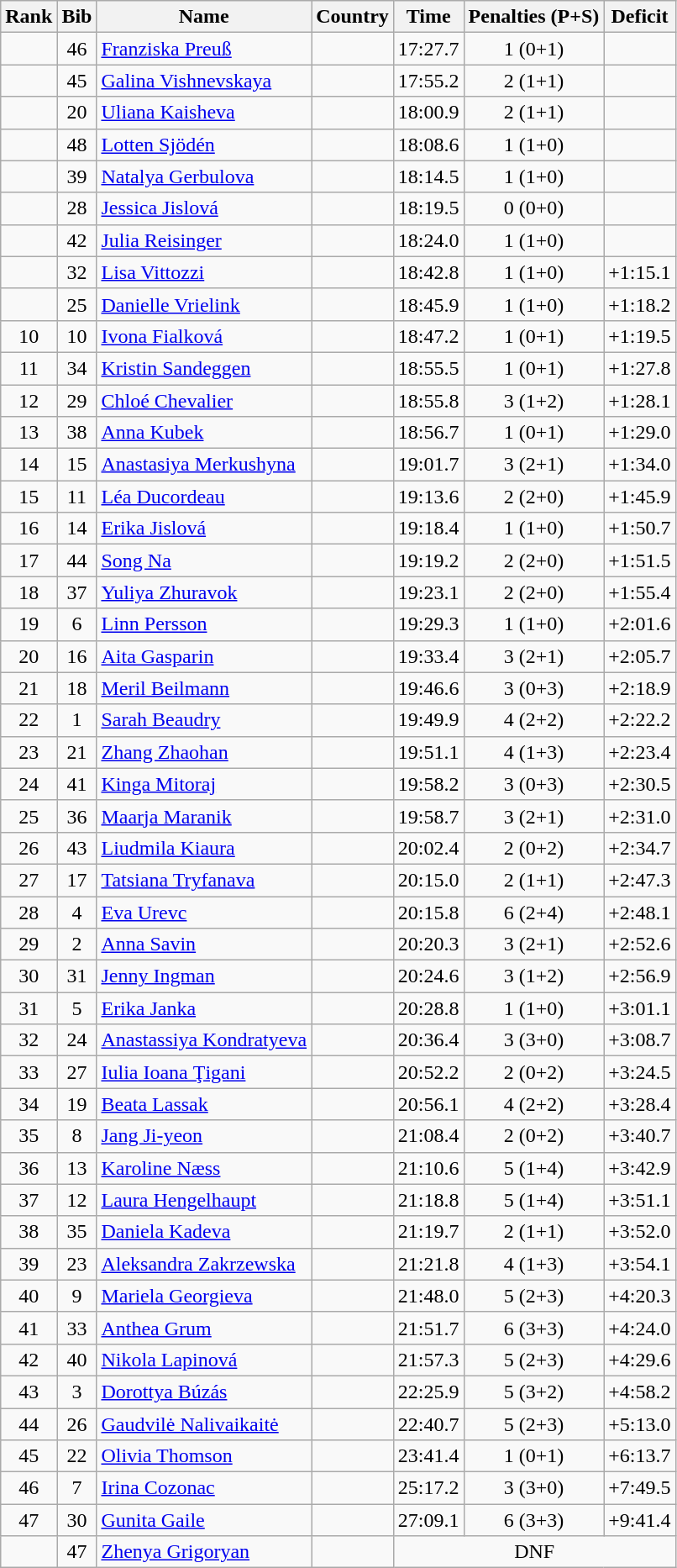<table class="wikitable sortable" style="text-align:center">
<tr>
<th>Rank</th>
<th>Bib</th>
<th>Name</th>
<th>Country</th>
<th>Time</th>
<th>Penalties (P+S)</th>
<th>Deficit</th>
</tr>
<tr>
<td></td>
<td>46</td>
<td align=left><a href='#'>Franziska Preuß</a></td>
<td align=left></td>
<td>17:27.7</td>
<td>1 (0+1)</td>
<td></td>
</tr>
<tr>
<td></td>
<td>45</td>
<td align=left><a href='#'>Galina Vishnevskaya</a></td>
<td align=left></td>
<td>17:55.2</td>
<td>2 (1+1)</td>
<td></td>
</tr>
<tr>
<td></td>
<td>20</td>
<td align=left><a href='#'>Uliana Kaisheva</a></td>
<td align=left></td>
<td>18:00.9</td>
<td>2 (1+1)</td>
<td></td>
</tr>
<tr>
<td></td>
<td>48</td>
<td align=left><a href='#'>Lotten Sjödén</a></td>
<td align=left></td>
<td>18:08.6</td>
<td>1 (1+0)</td>
<td></td>
</tr>
<tr>
<td></td>
<td>39</td>
<td align=left><a href='#'>Natalya Gerbulova</a></td>
<td align=left></td>
<td>18:14.5</td>
<td>1 (1+0)</td>
<td></td>
</tr>
<tr>
<td></td>
<td>28</td>
<td align=left><a href='#'>Jessica Jislová</a></td>
<td align=left></td>
<td>18:19.5</td>
<td>0 (0+0)</td>
<td></td>
</tr>
<tr>
<td></td>
<td>42</td>
<td align=left><a href='#'>Julia Reisinger</a></td>
<td align=left></td>
<td>18:24.0</td>
<td>1 (1+0)</td>
<td></td>
</tr>
<tr>
<td></td>
<td>32</td>
<td align=left><a href='#'>Lisa Vittozzi</a></td>
<td align=left></td>
<td>18:42.8</td>
<td>1 (1+0)</td>
<td>+1:15.1</td>
</tr>
<tr>
<td></td>
<td>25</td>
<td align=left><a href='#'>Danielle Vrielink</a></td>
<td align=left></td>
<td>18:45.9</td>
<td>1 (1+0)</td>
<td>+1:18.2</td>
</tr>
<tr>
<td>10</td>
<td>10</td>
<td align=left><a href='#'>Ivona Fialková</a></td>
<td align=left></td>
<td>18:47.2</td>
<td>1 (0+1)</td>
<td>+1:19.5</td>
</tr>
<tr>
<td>11</td>
<td>34</td>
<td align=left><a href='#'>Kristin Sandeggen</a></td>
<td align=left></td>
<td>18:55.5</td>
<td>1 (0+1)</td>
<td>+1:27.8</td>
</tr>
<tr>
<td>12</td>
<td>29</td>
<td align=left><a href='#'>Chloé Chevalier</a></td>
<td align=left></td>
<td>18:55.8</td>
<td>3 (1+2)</td>
<td>+1:28.1</td>
</tr>
<tr>
<td>13</td>
<td>38</td>
<td align=left><a href='#'>Anna Kubek</a></td>
<td align=left></td>
<td>18:56.7</td>
<td>1 (0+1)</td>
<td>+1:29.0</td>
</tr>
<tr>
<td>14</td>
<td>15</td>
<td align=left><a href='#'>Anastasiya Merkushyna</a></td>
<td align=left></td>
<td>19:01.7</td>
<td>3 (2+1)</td>
<td>+1:34.0</td>
</tr>
<tr>
<td>15</td>
<td>11</td>
<td align=left><a href='#'>Léa Ducordeau</a></td>
<td align=left></td>
<td>19:13.6</td>
<td>2 (2+0)</td>
<td>+1:45.9</td>
</tr>
<tr>
<td>16</td>
<td>14</td>
<td align=left><a href='#'>Erika Jislová</a></td>
<td align=left></td>
<td>19:18.4</td>
<td>1 (1+0)</td>
<td>+1:50.7</td>
</tr>
<tr>
<td>17</td>
<td>44</td>
<td align=left><a href='#'>Song Na</a></td>
<td align=left></td>
<td>19:19.2</td>
<td>2 (2+0)</td>
<td>+1:51.5</td>
</tr>
<tr>
<td>18</td>
<td>37</td>
<td align=left><a href='#'>Yuliya Zhuravok</a></td>
<td align=left></td>
<td>19:23.1</td>
<td>2 (2+0)</td>
<td>+1:55.4</td>
</tr>
<tr>
<td>19</td>
<td>6</td>
<td align=left><a href='#'>Linn Persson</a></td>
<td align=left></td>
<td>19:29.3</td>
<td>1 (1+0)</td>
<td>+2:01.6</td>
</tr>
<tr>
<td>20</td>
<td>16</td>
<td align=left><a href='#'>Aita Gasparin</a></td>
<td align=left></td>
<td>19:33.4</td>
<td>3 (2+1)</td>
<td>+2:05.7</td>
</tr>
<tr>
<td>21</td>
<td>18</td>
<td align=left><a href='#'>Meril Beilmann</a></td>
<td align=left></td>
<td>19:46.6</td>
<td>3 (0+3)</td>
<td>+2:18.9</td>
</tr>
<tr>
<td>22</td>
<td>1</td>
<td align=left><a href='#'>Sarah Beaudry</a></td>
<td align=left></td>
<td>19:49.9</td>
<td>4 (2+2)</td>
<td>+2:22.2</td>
</tr>
<tr>
<td>23</td>
<td>21</td>
<td align=left><a href='#'>Zhang Zhaohan</a></td>
<td align=left></td>
<td>19:51.1</td>
<td>4 (1+3)</td>
<td>+2:23.4</td>
</tr>
<tr>
<td>24</td>
<td>41</td>
<td align=left><a href='#'>Kinga Mitoraj</a></td>
<td align=left></td>
<td>19:58.2</td>
<td>3 (0+3)</td>
<td>+2:30.5</td>
</tr>
<tr>
<td>25</td>
<td>36</td>
<td align=left><a href='#'>Maarja Maranik</a></td>
<td align=left></td>
<td>19:58.7</td>
<td>3 (2+1)</td>
<td>+2:31.0</td>
</tr>
<tr>
<td>26</td>
<td>43</td>
<td align=left><a href='#'>Liudmila Kiaura</a></td>
<td align=left></td>
<td>20:02.4</td>
<td>2 (0+2)</td>
<td>+2:34.7</td>
</tr>
<tr>
<td>27</td>
<td>17</td>
<td align=left><a href='#'>Tatsiana Tryfanava</a></td>
<td align=left></td>
<td>20:15.0</td>
<td>2 (1+1)</td>
<td>+2:47.3</td>
</tr>
<tr>
<td>28</td>
<td>4</td>
<td align=left><a href='#'>Eva Urevc</a></td>
<td align=left></td>
<td>20:15.8</td>
<td>6 (2+4)</td>
<td>+2:48.1</td>
</tr>
<tr>
<td>29</td>
<td>2</td>
<td align=left><a href='#'>Anna Savin</a></td>
<td align=left></td>
<td>20:20.3</td>
<td>3 (2+1)</td>
<td>+2:52.6</td>
</tr>
<tr>
<td>30</td>
<td>31</td>
<td align=left><a href='#'>Jenny Ingman</a></td>
<td align=left></td>
<td>20:24.6</td>
<td>3 (1+2)</td>
<td>+2:56.9</td>
</tr>
<tr>
<td>31</td>
<td>5</td>
<td align=left><a href='#'>Erika Janka</a></td>
<td align=left></td>
<td>20:28.8</td>
<td>1 (1+0)</td>
<td>+3:01.1</td>
</tr>
<tr>
<td>32</td>
<td>24</td>
<td align=left><a href='#'>Anastassiya Kondratyeva</a></td>
<td align=left></td>
<td>20:36.4</td>
<td>3 (3+0)</td>
<td>+3:08.7</td>
</tr>
<tr>
<td>33</td>
<td>27</td>
<td align=left><a href='#'>Iulia Ioana Ţigani</a></td>
<td align=left></td>
<td>20:52.2</td>
<td>2 (0+2)</td>
<td>+3:24.5</td>
</tr>
<tr>
<td>34</td>
<td>19</td>
<td align=left><a href='#'>Beata Lassak</a></td>
<td align=left></td>
<td>20:56.1</td>
<td>4 (2+2)</td>
<td>+3:28.4</td>
</tr>
<tr>
<td>35</td>
<td>8</td>
<td align=left><a href='#'>Jang Ji-yeon</a></td>
<td align=left></td>
<td>21:08.4</td>
<td>2 (0+2)</td>
<td>+3:40.7</td>
</tr>
<tr>
<td>36</td>
<td>13</td>
<td align=left><a href='#'>Karoline Næss</a></td>
<td align=left></td>
<td>21:10.6</td>
<td>5 (1+4)</td>
<td>+3:42.9</td>
</tr>
<tr>
<td>37</td>
<td>12</td>
<td align=left><a href='#'>Laura Hengelhaupt</a></td>
<td align=left></td>
<td>21:18.8</td>
<td>5 (1+4)</td>
<td>+3:51.1</td>
</tr>
<tr>
<td>38</td>
<td>35</td>
<td align=left><a href='#'>Daniela Kadeva</a></td>
<td align=left></td>
<td>21:19.7</td>
<td>2 (1+1)</td>
<td>+3:52.0</td>
</tr>
<tr>
<td>39</td>
<td>23</td>
<td align=left><a href='#'>Aleksandra Zakrzewska</a></td>
<td align=left></td>
<td>21:21.8</td>
<td>4 (1+3)</td>
<td>+3:54.1</td>
</tr>
<tr>
<td>40</td>
<td>9</td>
<td align=left><a href='#'>Mariela Georgieva</a></td>
<td align=left></td>
<td>21:48.0</td>
<td>5 (2+3)</td>
<td>+4:20.3</td>
</tr>
<tr>
<td>41</td>
<td>33</td>
<td align=left><a href='#'>Anthea Grum</a></td>
<td align=left></td>
<td>21:51.7</td>
<td>6 (3+3)</td>
<td>+4:24.0</td>
</tr>
<tr>
<td>42</td>
<td>40</td>
<td align=left><a href='#'>Nikola Lapinová</a></td>
<td align=left></td>
<td>21:57.3</td>
<td>5 (2+3)</td>
<td>+4:29.6</td>
</tr>
<tr>
<td>43</td>
<td>3</td>
<td align=left><a href='#'>Dorottya Búzás</a></td>
<td align=left></td>
<td>22:25.9</td>
<td>5 (3+2)</td>
<td>+4:58.2</td>
</tr>
<tr>
<td>44</td>
<td>26</td>
<td align=left><a href='#'>Gaudvilė Nalivaikaitė</a></td>
<td align=left></td>
<td>22:40.7</td>
<td>5 (2+3)</td>
<td>+5:13.0</td>
</tr>
<tr>
<td>45</td>
<td>22</td>
<td align=left><a href='#'>Olivia Thomson</a></td>
<td align=left></td>
<td>23:41.4</td>
<td>1 (0+1)</td>
<td>+6:13.7</td>
</tr>
<tr>
<td>46</td>
<td>7</td>
<td align=left><a href='#'>Irina Cozonac</a></td>
<td align=left></td>
<td>25:17.2</td>
<td>3 (3+0)</td>
<td>+7:49.5</td>
</tr>
<tr>
<td>47</td>
<td>30</td>
<td align=left><a href='#'>Gunita Gaile</a></td>
<td align=left></td>
<td>27:09.1</td>
<td>6 (3+3)</td>
<td>+9:41.4</td>
</tr>
<tr>
<td></td>
<td>47</td>
<td align=left><a href='#'>Zhenya Grigoryan</a></td>
<td align=left></td>
<td colspan=4>DNF</td>
</tr>
</table>
